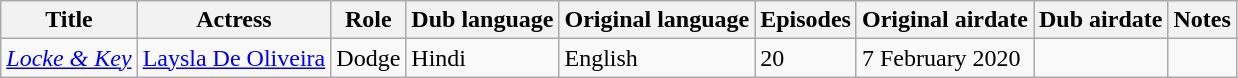<table class="wikitable">
<tr>
<th>Title</th>
<th>Actress</th>
<th>Role</th>
<th>Dub language</th>
<th>Original language</th>
<th>Episodes</th>
<th>Original airdate</th>
<th>Dub airdate</th>
<th>Notes</th>
</tr>
<tr>
<td><a href='#'><em>Locke & Key</em></a></td>
<td><a href='#'>Laysla De Oliveira</a></td>
<td>Dodge</td>
<td>Hindi</td>
<td>English</td>
<td>20</td>
<td>7 February 2020</td>
<td></td>
<td></td>
</tr>
</table>
